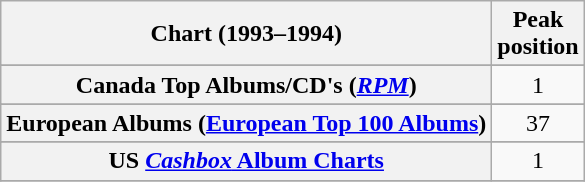<table class="wikitable sortable plainrowheaders" style="text-align:center">
<tr>
<th scope="col">Chart (1993–1994)</th>
<th scope="col">Peak<br>position</th>
</tr>
<tr>
</tr>
<tr>
</tr>
<tr>
<th scope="row">Canada Top Albums/CD's (<em><a href='#'>RPM</a></em>)</th>
<td style="text-align: center; ">1</td>
</tr>
<tr>
</tr>
<tr>
<th scope="row">European Albums (<a href='#'>European Top 100 Albums</a>)</th>
<td>37</td>
</tr>
<tr>
</tr>
<tr>
</tr>
<tr>
</tr>
<tr>
</tr>
<tr>
</tr>
<tr>
</tr>
<tr>
</tr>
<tr>
</tr>
<tr>
<th scope="row">US <a href='#'><em>Cashbox</em> Album Charts</a></th>
<td align="center">1</td>
</tr>
<tr>
</tr>
</table>
